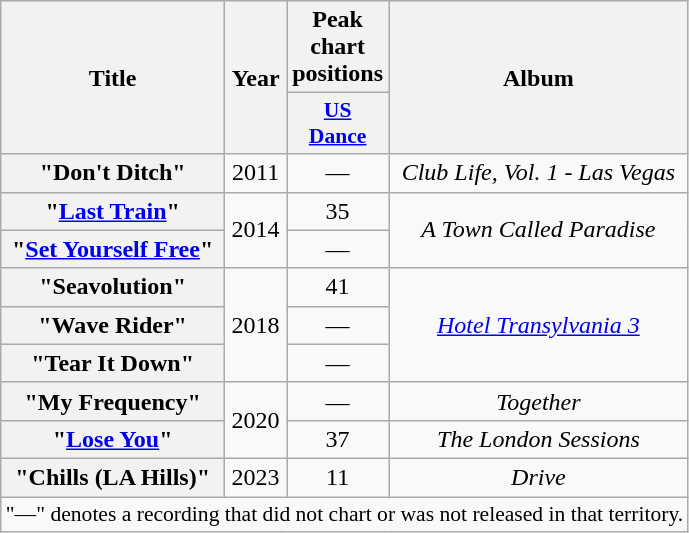<table class="wikitable plainrowheaders" style="text-align:center">
<tr>
<th scope="col" rowspan="2">Title</th>
<th scope="col" rowspan="2">Year</th>
<th>Peak chart positions</th>
<th scope="col" rowspan="2">Album</th>
</tr>
<tr>
<th scope="col" style="width:2.5em;font-size:90%;"><a href='#'>US<br>Dance</a><br></th>
</tr>
<tr>
<th scope="row">"Don't Ditch"<br></th>
<td>2011</td>
<td>—</td>
<td><em>Club Life, Vol. 1 - Las Vegas</em></td>
</tr>
<tr>
<th scope="row">"<a href='#'>Last Train</a>"<br></th>
<td rowspan="2">2014</td>
<td>35</td>
<td rowspan="2"><em>A Town Called Paradise</em></td>
</tr>
<tr>
<th scope="row">"<a href='#'>Set Yourself Free</a>"<br></th>
<td>—</td>
</tr>
<tr>
<th scope="row">"Seavolution"</th>
<td rowspan="3">2018</td>
<td>41</td>
<td rowspan="3"><em><a href='#'>Hotel Transylvania 3</a></em></td>
</tr>
<tr>
<th scope="row">"Wave Rider"</th>
<td>—</td>
</tr>
<tr>
<th scope="row">"Tear It Down"</th>
<td>—</td>
</tr>
<tr>
<th scope="row">"My Frequency"<br></th>
<td rowspan="2">2020</td>
<td>—</td>
<td><em>Together</em></td>
</tr>
<tr>
<th scope="row">"<a href='#'>Lose You</a>"</th>
<td>37</td>
<td><em>The London Sessions</em></td>
</tr>
<tr>
<th scope="row">"Chills (LA Hills)"<br></th>
<td>2023</td>
<td>11</td>
<td><em>Drive</em></td>
</tr>
<tr>
<td colspan="4" style="font-size:90%">"—" denotes a recording that did not chart or was not released in that territory.</td>
</tr>
</table>
